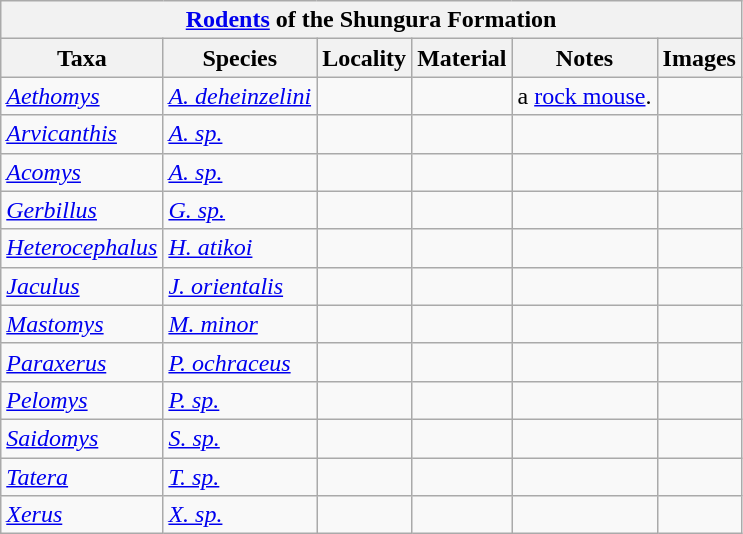<table class="wikitable" align="center">
<tr>
<th colspan="7" align="center"><strong><a href='#'>Rodents</a></strong> of the Shungura Formation</th>
</tr>
<tr>
<th>Taxa</th>
<th>Species</th>
<th>Locality</th>
<th>Material</th>
<th>Notes</th>
<th>Images</th>
</tr>
<tr>
<td><em><a href='#'>Aethomys</a></em></td>
<td><em><a href='#'>A. deheinzelini</a></em></td>
<td></td>
<td></td>
<td>a <a href='#'>rock mouse</a>.</td>
<td></td>
</tr>
<tr>
<td><em><a href='#'>Arvicanthis</a></em></td>
<td><em><a href='#'>A. sp.</a></em></td>
<td></td>
<td></td>
<td></td>
<td></td>
</tr>
<tr>
<td><em><a href='#'>Acomys</a></em></td>
<td><em><a href='#'>A. sp.</a></em></td>
<td></td>
<td></td>
<td></td>
<td></td>
</tr>
<tr>
<td><em><a href='#'>Gerbillus</a></em></td>
<td><em><a href='#'>G. sp.</a></em></td>
<td></td>
<td></td>
<td></td>
<td></td>
</tr>
<tr>
<td><em><a href='#'>Heterocephalus</a></em></td>
<td><em><a href='#'>H. atikoi</a></em></td>
<td></td>
<td></td>
<td></td>
<td></td>
</tr>
<tr>
<td><em><a href='#'>Jaculus</a></em></td>
<td><em><a href='#'>J. orientalis</a></em></td>
<td></td>
<td></td>
<td></td>
<td></td>
</tr>
<tr>
<td><em><a href='#'>Mastomys</a></em></td>
<td><em><a href='#'>M. minor</a></em></td>
<td></td>
<td></td>
<td></td>
<td></td>
</tr>
<tr>
<td><em><a href='#'>Paraxerus</a></em></td>
<td><em><a href='#'>P. ochraceus</a></em></td>
<td></td>
<td></td>
<td></td>
<td></td>
</tr>
<tr>
<td><em><a href='#'>Pelomys</a></em></td>
<td><em><a href='#'>P. sp.</a></em></td>
<td></td>
<td></td>
<td></td>
<td></td>
</tr>
<tr>
<td><em><a href='#'>Saidomys</a></em></td>
<td><em><a href='#'>S. sp.</a></em></td>
<td></td>
<td></td>
<td></td>
<td></td>
</tr>
<tr>
<td><em><a href='#'>Tatera</a></em></td>
<td><em><a href='#'>T. sp.</a></em></td>
<td></td>
<td></td>
<td></td>
<td></td>
</tr>
<tr>
<td><em><a href='#'>Xerus</a></em></td>
<td><em><a href='#'>X. sp.</a></em></td>
<td></td>
<td></td>
<td></td>
<td></td>
</tr>
</table>
